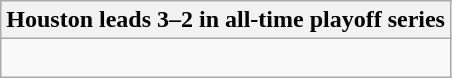<table class="wikitable collapsible collapsed">
<tr>
<th>Houston leads 3–2 in all-time playoff series</th>
</tr>
<tr>
<td><br>



</td>
</tr>
</table>
